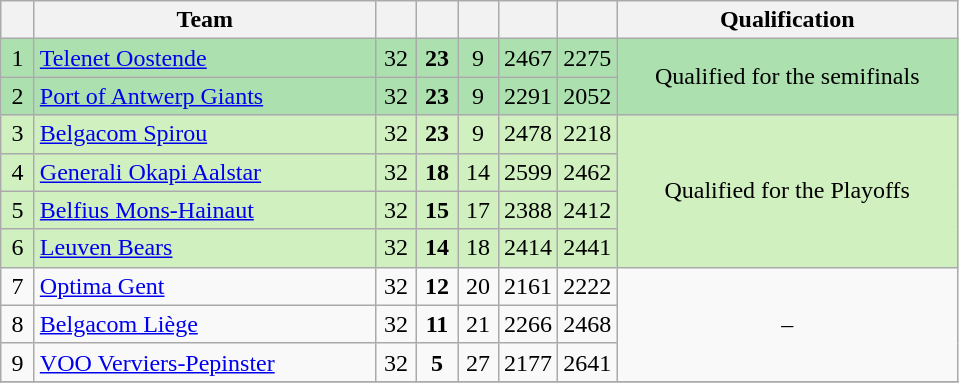<table class="wikitable" style="text-align: center;">
<tr>
<th width=15></th>
<th width=220>Team</th>
<th width=20></th>
<th width=20></th>
<th width=20></th>
<th width=20></th>
<th width=20></th>
<th width=220>Qualification</th>
</tr>
<tr bgcolor=ACE1AF>
<td>1</td>
<td align="left"><a href='#'>Telenet Oostende</a></td>
<td>32</td>
<td><strong>23</strong></td>
<td>9</td>
<td>2467</td>
<td>2275</td>
<td rowspan=2>Qualified for the semifinals</td>
</tr>
<tr bgcolor=ACE1AF>
<td>2</td>
<td align="left"><a href='#'>Port of Antwerp Giants</a></td>
<td>32</td>
<td><strong>23</strong></td>
<td>9</td>
<td>2291</td>
<td>2052</td>
</tr>
<tr bgcolor=D0F0C0>
<td>3</td>
<td align="left"><a href='#'>Belgacom Spirou</a></td>
<td>32</td>
<td><strong>23</strong></td>
<td>9</td>
<td>2478</td>
<td>2218</td>
<td rowspan=4 align="center">Qualified for the Playoffs</td>
</tr>
<tr bgcolor=D0F0C0>
<td>4</td>
<td align="left"><a href='#'>Generali Okapi Aalstar</a></td>
<td>32</td>
<td><strong>18</strong></td>
<td>14</td>
<td>2599</td>
<td>2462</td>
</tr>
<tr bgcolor=D0F0C0>
<td>5</td>
<td align="left"><a href='#'>Belfius Mons-Hainaut</a></td>
<td>32</td>
<td><strong>15</strong></td>
<td>17</td>
<td>2388</td>
<td>2412</td>
</tr>
<tr bgcolor=D0F0C0>
<td>6</td>
<td align="left"><a href='#'>Leuven Bears</a></td>
<td>32</td>
<td><strong>14</strong></td>
<td>18</td>
<td>2414</td>
<td>2441</td>
</tr>
<tr bgcolor=>
<td>7</td>
<td align="left"><a href='#'>Optima Gent</a></td>
<td>32</td>
<td><strong>12</strong></td>
<td>20</td>
<td>2161</td>
<td>2222</td>
<td rowspan=3>–</td>
</tr>
<tr bgcolor=>
<td>8</td>
<td align="left"><a href='#'>Belgacom Liège</a></td>
<td>32</td>
<td><strong>11</strong></td>
<td>21</td>
<td>2266</td>
<td>2468</td>
</tr>
<tr>
<td>9</td>
<td align="left"><a href='#'>VOO Verviers-Pepinster</a></td>
<td>32</td>
<td><strong>5</strong></td>
<td>27</td>
<td>2177</td>
<td>2641</td>
</tr>
<tr>
</tr>
</table>
